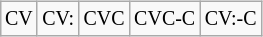<table class="wikitable" style="float:right; font-size:smaller;">
<tr>
<td>CV</td>
<td>CV:</td>
<td>CVC</td>
<td>CVC-C</td>
<td>CV:-C</td>
</tr>
</table>
